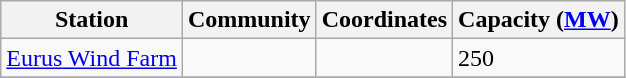<table class="wikitable sortable">
<tr>
<th>Station</th>
<th>Community</th>
<th>Coordinates</th>
<th>Capacity (<a href='#'>MW</a>)</th>
</tr>
<tr>
<td><a href='#'>Eurus Wind Farm</a></td>
<td></td>
<td></td>
<td>250</td>
</tr>
<tr>
</tr>
</table>
